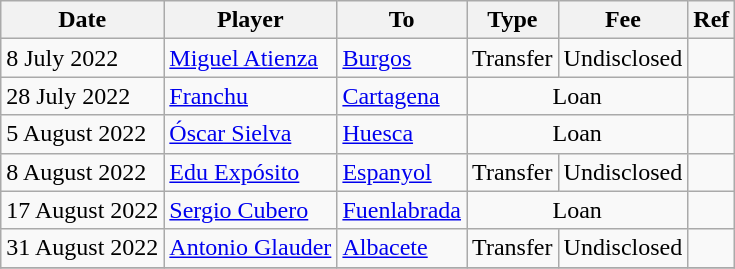<table class="wikitable">
<tr>
<th>Date</th>
<th>Player</th>
<th>To</th>
<th>Type</th>
<th>Fee</th>
<th>Ref</th>
</tr>
<tr>
<td>8 July 2022</td>
<td> <a href='#'>Miguel Atienza</a></td>
<td><a href='#'>Burgos</a></td>
<td align=center>Transfer</td>
<td align=center>Undisclosed</td>
<td align=center></td>
</tr>
<tr>
<td>28 July 2022</td>
<td> <a href='#'>Franchu</a></td>
<td><a href='#'>Cartagena</a></td>
<td colspan=2 align=center>Loan</td>
<td align=center></td>
</tr>
<tr>
<td>5 August 2022</td>
<td> <a href='#'>Óscar Sielva</a></td>
<td><a href='#'>Huesca</a></td>
<td colspan=2 align=center>Loan</td>
<td align=center></td>
</tr>
<tr>
<td>8 August 2022</td>
<td> <a href='#'>Edu Expósito</a></td>
<td><a href='#'>Espanyol</a></td>
<td align=center>Transfer</td>
<td align=center>Undisclosed</td>
<td align=center></td>
</tr>
<tr>
<td>17 August 2022</td>
<td> <a href='#'>Sergio Cubero</a></td>
<td><a href='#'>Fuenlabrada</a></td>
<td colspan=2 align=center>Loan</td>
<td align=center></td>
</tr>
<tr>
<td>31 August 2022</td>
<td> <a href='#'>Antonio Glauder</a></td>
<td><a href='#'>Albacete</a></td>
<td align=center>Transfer</td>
<td align=center>Undisclosed</td>
<td align=center></td>
</tr>
<tr>
</tr>
</table>
